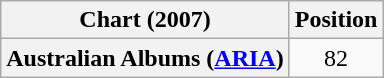<table class="wikitable plainrowheaders" style="text-align:center">
<tr>
<th scope="col">Chart (2007)</th>
<th scope="col">Position</th>
</tr>
<tr>
<th scope="row">Australian Albums (<a href='#'>ARIA</a>)</th>
<td>82</td>
</tr>
</table>
